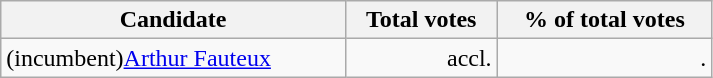<table class="wikitable" width="475">
<tr>
<th align="left">Candidate</th>
<th align="right">Total votes</th>
<th align="right">% of total votes</th>
</tr>
<tr>
<td align="left">(incumbent)<a href='#'>Arthur Fauteux</a></td>
<td align="right">accl.</td>
<td align="right">.</td>
</tr>
</table>
